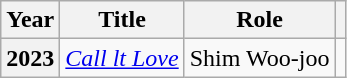<table class="wikitable plainrowheaders">
<tr>
<th scope="col">Year</th>
<th scope="col">Title</th>
<th scope="col">Role</th>
<th scope="col" class="unsortable"></th>
</tr>
<tr>
<th scope="row">2023</th>
<td><em><a href='#'>Call lt Love</a></em></td>
<td>Shim Woo-joo</td>
<td style="text-align:center"></td>
</tr>
</table>
